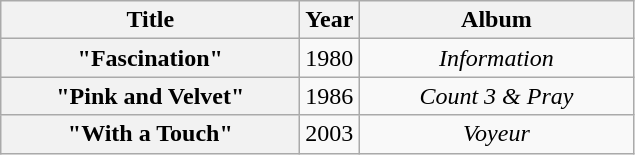<table class="wikitable plainrowheaders" style="text-align:center">
<tr>
<th scope="col" style="width:12em;">Title</th>
<th scope="col">Year</th>
<th scope="col" style="width:11em;">Album</th>
</tr>
<tr>
<th scope="row">"Fascination"</th>
<td>1980</td>
<td><em>Information</em></td>
</tr>
<tr>
<th scope="row">"Pink and Velvet"</th>
<td>1986</td>
<td><em>Count 3 & Pray</em></td>
</tr>
<tr>
<th scope="row">"With a Touch"</th>
<td>2003</td>
<td><em>Voyeur</em></td>
</tr>
</table>
